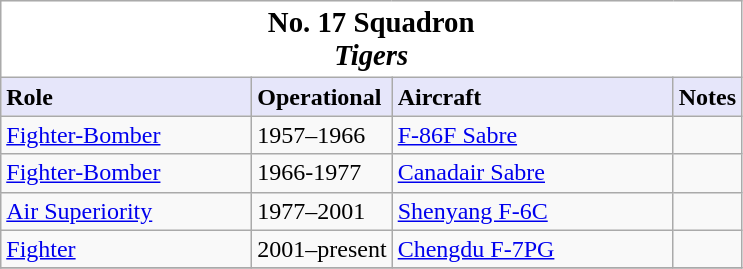<table class="wikitable">
<tr>
<th style="text-align: middle; background: white;" colspan="4"><big>No. 17 Squadron <br><em>Tigers</em></big></th>
</tr>
<tr>
<th style="text-align: left; background: lavender;" width="160">Role</th>
<th style="text-align: left; background: lavender;" width=" ">Operational</th>
<th style="text-align: left; background: lavender;" width="180">Aircraft</th>
<th style="text-align: left; background: lavender;" width=" ">Notes</th>
</tr>
<tr valign="top">
<td><a href='#'>Fighter-Bomber</a></td>
<td>1957–1966</td>
<td><a href='#'>F-86F Sabre</a></td>
<td></td>
</tr>
<tr>
<td><a href='#'>Fighter-Bomber</a></td>
<td>1966-1977</td>
<td><a href='#'>Canadair Sabre</a></td>
<td></td>
</tr>
<tr>
<td><a href='#'>Air Superiority</a></td>
<td>1977–2001</td>
<td><a href='#'>Shenyang F-6C</a></td>
<td></td>
</tr>
<tr>
<td><a href='#'>Fighter</a></td>
<td>2001–present</td>
<td><a href='#'>Chengdu F-7PG</a></td>
<td></td>
</tr>
<tr>
</tr>
</table>
